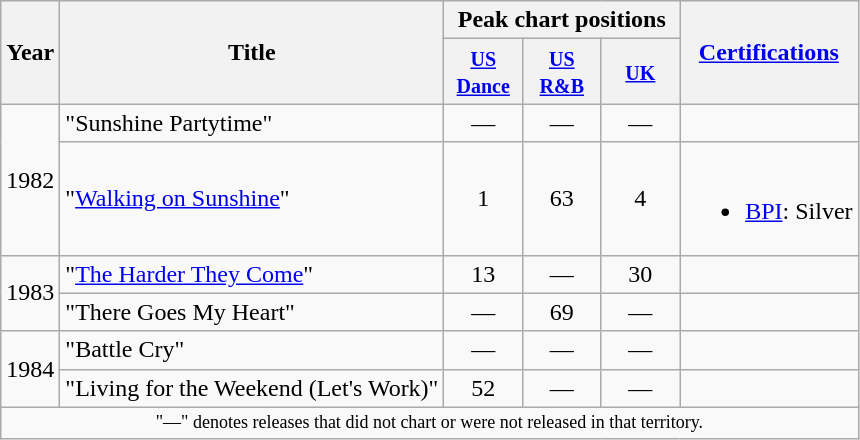<table class="wikitable">
<tr>
<th scope="col" rowspan="2">Year</th>
<th scope="col" rowspan="2">Title</th>
<th scope="col" colspan="3">Peak chart positions</th>
<th scope="col" rowspan="2"><a href='#'>Certifications</a></th>
</tr>
<tr>
<th style="width:45px;"><small><a href='#'>US Dance</a></small><br></th>
<th style="width:45px;"><small><a href='#'>US R&B</a></small><br></th>
<th style="width:45px;"><small><a href='#'>UK</a></small><br></th>
</tr>
<tr>
<td rowspan="2">1982</td>
<td>"Sunshine Partytime"</td>
<td align=center>—</td>
<td align=center>—</td>
<td align=center>―</td>
<td></td>
</tr>
<tr>
<td>"<a href='#'>Walking on Sunshine</a>"</td>
<td align=center>1</td>
<td align=center>63</td>
<td align=center>4</td>
<td><br><ul><li><a href='#'>BPI</a>: Silver</li></ul></td>
</tr>
<tr>
<td rowspan="2">1983</td>
<td>"<a href='#'>The Harder They Come</a>"</td>
<td align=center>13</td>
<td align=center>―</td>
<td align=center>30</td>
<td></td>
</tr>
<tr>
<td>"There Goes My Heart"</td>
<td align=center>—</td>
<td align=center>69</td>
<td align=center>—</td>
<td></td>
</tr>
<tr>
<td rowspan="2">1984</td>
<td>"Battle Cry"</td>
<td align=center>—</td>
<td align=center>—</td>
<td align=center>—</td>
<td></td>
</tr>
<tr>
<td>"Living for the Weekend (Let's Work)"</td>
<td align=center>52</td>
<td align=center>—</td>
<td align=center>—</td>
<td></td>
</tr>
<tr>
<td colspan="6" style="text-align:center; font-size:9pt;">"—" denotes releases that did not chart or were not released in that territory.</td>
</tr>
</table>
